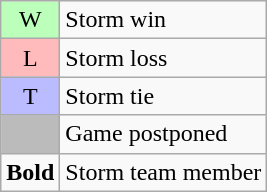<table class="wikitable">
<tr>
<td bgcolor=#bbffbb align=center>W</td>
<td>Storm win</td>
</tr>
<tr>
<td bgcolor=#ffbbbb align=center>L</td>
<td>Storm loss</td>
</tr>
<tr>
<td bgcolor=#bbbbff align=center>T</td>
<td>Storm tie</td>
</tr>
<tr>
<td bgcolor=#bbbbbb> </td>
<td>Game postponed</td>
</tr>
<tr>
<td align=center><strong>Bold</strong></td>
<td>Storm team member</td>
</tr>
</table>
